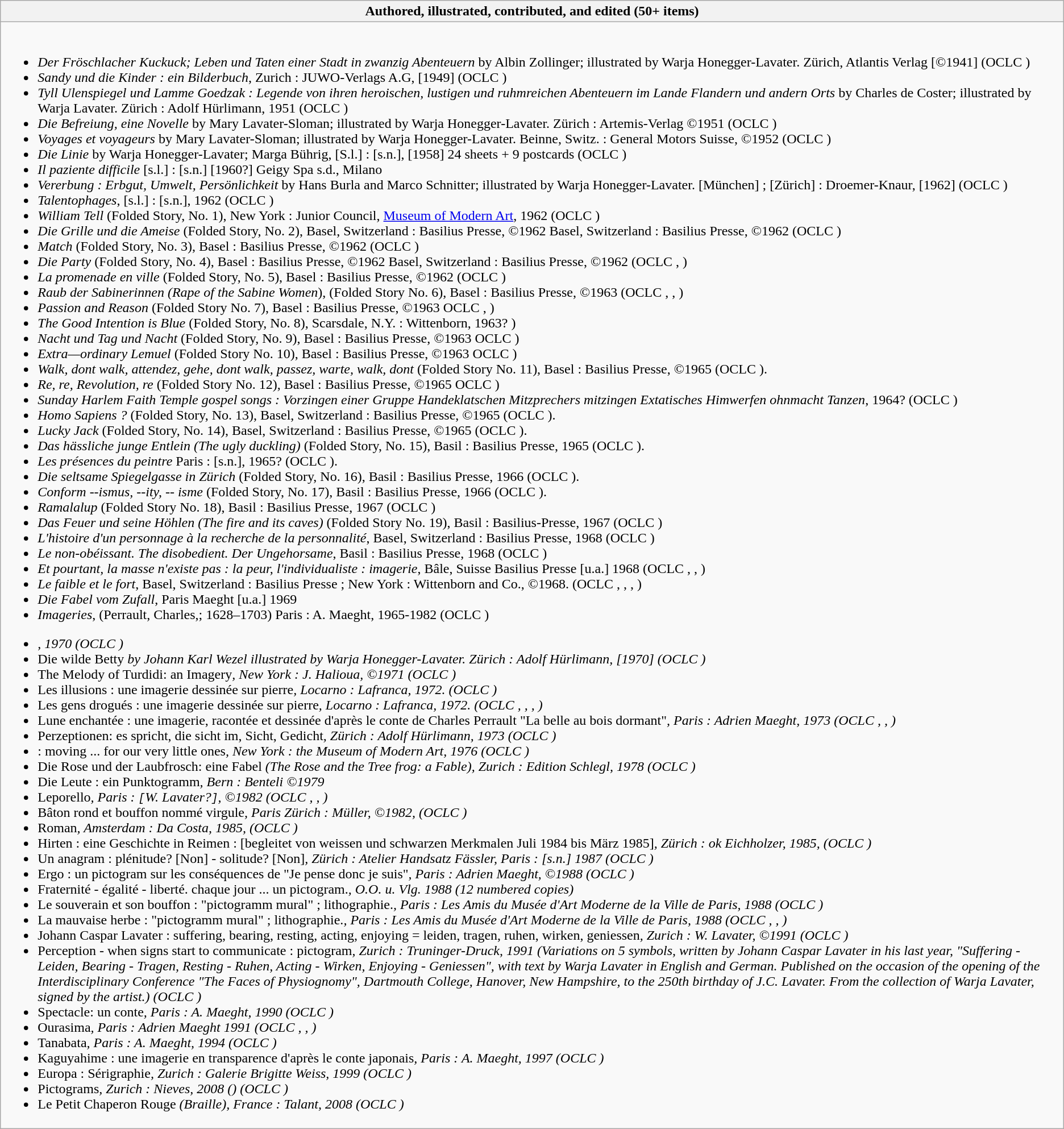<table class="wikitable collapsible collapsed">
<tr>
<th>Authored, illustrated, contributed, and edited (50+ items)</th>
</tr>
<tr>
<td><br><ul><li><em>Der Fröschlacher Kuckuck; Leben und Taten einer Stadt in zwanzig Abenteuern</em> by Albin Zollinger; illustrated by Warja Honegger-Lavater. Zürich, Atlantis Verlag [©1941]  (OCLC )</li><li><em>Sandy und die Kinder : ein Bilderbuch</em>, Zurich : JUWO-Verlags A.G, [1949] (OCLC )</li><li><em>Tyll Ulenspiegel und Lamme Goedzak : Legende von ihren heroischen, lustigen und ruhmreichen Abenteuern im Lande Flandern und andern Orts</em> by Charles de Coster; illustrated by Warja Lavater. Zürich : Adolf Hürlimann, 1951 (OCLC )</li><li><em>Die Befreiung, eine Novelle</em> by Mary Lavater-Sloman; illustrated by Warja Honegger-Lavater. Zürich : Artemis-Verlag ©1951 (OCLC )</li><li><em>Voyages et voyageurs</em> by Mary Lavater-Sloman; illustrated by Warja Honegger-Lavater. Beinne, Switz. : General Motors Suisse, ©1952 (OCLC )</li><li><em>Die Linie</em> by Warja Honegger-Lavater; Marga Bührig, [S.l.] : [s.n.], [1958] 24 sheets + 9 postcards (OCLC )</li><li><em>Il paziente difficile</em> [s.l.] : [s.n.] [1960?] Geigy Spa s.d., Milano</li><li><em>Vererbung : Erbgut, Umwelt, Persönlichkeit</em> by Hans Burla and Marco Schnitter; illustrated by Warja Honegger-Lavater.  [München] ; [Zürich] : Droemer-Knaur, [1962] (OCLC )</li><li><em>Talentophages</em>, [s.l.] : [s.n.], 1962 (OCLC )</li><li><em>William Tell</em> (Folded Story, No. 1), New York : Junior Council, <a href='#'>Museum of Modern Art</a>, 1962 (OCLC )</li><li><em>Die Grille und die Ameise</em> (Folded Story, No. 2), Basel, Switzerland : Basilius Presse, ©1962 Basel, Switzerland : Basilius Presse, ©1962 (OCLC )</li><li><em>Match</em> (Folded Story, No. 3), Basel : Basilius Presse, ©1962 (OCLC )</li><li><em>Die Party</em> (Folded Story, No. 4), Basel : Basilius Presse, ©1962 Basel, Switzerland : Basilius Presse, ©1962 (OCLC , )</li><li><em>La promenade en ville</em> (Folded Story, No. 5), Basel : Basilius Presse, ©1962 (OCLC )</li><li><em>Raub der Sabinerinnen (Rape of the Sabine Women</em>), (Folded Story No. 6), Basel : Basilius Presse, ©1963 (OCLC , , )</li><li><em>Passion and Reason</em> (Folded Story No. 7), Basel : Basilius Presse, ©1963 OCLC , )</li><li><em>The Good Intention is Blue</em> (Folded Story, No. 8), Scarsdale, N.Y. : Wittenborn, 1963? )</li><li><em>Nacht und Tag und Nacht</em> (Folded Story, No. 9), Basel : Basilius Presse, ©1963 OCLC )</li><li><em>Extra—ordinary Lemuel</em> (Folded Story No. 10), Basel : Basilius Presse, ©1963 OCLC )</li><li><em>Walk, dont walk, attendez, gehe, dont walk, passez, warte, walk, dont</em> (Folded Story No. 11), Basel : Basilius Presse, ©1965 (OCLC ).</li><li><em>Re, re, Revolution, re</em> (Folded Story No. 12), Basel : Basilius Presse, ©1965 OCLC )</li><li><em>Sunday Harlem Faith Temple gospel songs : Vorzingen einer Gruppe Handeklatschen Mitzprechers mitzingen Extatisches Himwerfen ohnmacht Tanzen</em>, 1964? (OCLC )</li><li><em>Homo Sapiens ?</em> (Folded Story, No. 13), Basel, Switzerland : Basilius Presse, ©1965 (OCLC ).</li><li><em>Lucky Jack</em> (Folded Story, No. 14), Basel, Switzerland : Basilius Presse, ©1965 (OCLC ).</li><li><em>Das hässliche junge Entlein (The ugly duckling)</em> (Folded Story, No. 15),  Basil : Basilius Presse, 1965 (OCLC ).</li><li><em>Les présences du peintre</em> Paris : [s.n.], 1965? (OCLC ).</li><li><em>Die seltsame Spiegelgasse in Zürich</em> (Folded Story, No. 16),  Basil : Basilius Presse, 1966 (OCLC ).</li><li><em>Conform --ismus, --ity, -- isme</em> (Folded Story, No. 17),  Basil : Basilius Presse, 1966 (OCLC ).</li><li><em>Ramalalup</em> (Folded Story No. 18), Basil : Basilius Presse, 1967 (OCLC )</li><li><em>Das Feuer und seine Höhlen (The fire and its caves)</em> (Folded Story No. 19), Basil : Basilius-Presse, 1967 (OCLC )</li><li><em>L'histoire d'un personnage à la recherche de la personnalité</em>, Basel, Switzerland : Basilius Presse, 1968 (OCLC )</li><li><em>Le non-obéissant. The disobedient. Der Ungehorsame</em>, Basil : Basilius Presse, 1968 (OCLC )</li><li><em>Et pourtant, la masse n'existe pas : la peur, l'individualiste : imagerie</em>, Bâle, Suisse Basilius Presse [u.a.] 1968 (OCLC , , )</li><li><em>Le faible et le fort</em>, Basel, Switzerland : Basilius Presse ; New York : Wittenborn and Co., ©1968. (OCLC , , , )</li><li><em>Die Fabel vom Zufall</em>, Paris Maeght [u.a.] 1969 </li><li><em>Imageries</em>, (Perrault, Charles,; 1628–1703) Paris : A. Maeght, 1965-1982 (OCLC )</li></ul><ul><li><em>, 1970 (OCLC )</li><li></em>Die wilde Betty<em> by Johann Karl Wezel illustrated by Warja Honegger-Lavater. Zürich : Adolf Hürlimann, [1970] (OCLC )</li><li></em>The Melody of Turdidi: an Imagery<em>, New York : J. Halioua, ©1971 (OCLC )</li><li></em>Les illusions : une imagerie dessinée sur pierre<em>, Locarno : Lafranca, 1972. (OCLC )</li><li></em>Les gens drogués : une imagerie dessinée sur pierre<em>, Locarno : Lafranca, 1972. (OCLC , , , )</li><li></em>Lune enchantée : une imagerie, racontée et dessinée d'après le conte de Charles Perrault "La belle au bois dormant"<em>, Paris : Adrien Maeght, 1973 (OCLC , , )</li><li></em>Perzeptionen: es spricht, die sicht im, Sicht, Gedicht<em>, Zürich : Adolf Hürlimann, 1973 (OCLC )</li><li></em> : moving ... for our very little ones<em>, New York : the Museum of Modern Art, 1976 (OCLC )</li><li></em>Die Rose und der Laubfrosch: eine Fabel<em> (The Rose and the Tree frog: a Fable), Zurich : Edition Schlegl, 1978 (OCLC )</li><li></em>Die Leute : ein Punktogramm<em>, Bern : Benteli ©1979 </li><li></em>Leporello<em>, Paris : <code>[</code>W. Lavater?<code>]</code>, ©1982 (OCLC , , )</li><li></em>Bâton rond et bouffon nommé virgule<em>, Paris Zürich : Müller, ©1982, (OCLC )</li><li></em>Roman<em>, Amsterdam : Da Costa, 1985, (OCLC )</li><li></em>Hirten : eine Geschichte in Reimen : [begleitet von weissen und schwarzen Merkmalen Juli 1984 bis März 1985]<em>, Zürich : ok Eichholzer, 1985, (OCLC )</li><li></em>Un anagram : plénitude? [Non] - solitude? [Non]<em>, Zürich : Atelier Handsatz Fässler, Paris : [s.n.] 1987 (OCLC )</li><li></em>Ergo : un pictogram sur les conséquences de "Je pense donc je suis"<em>, Paris : Adrien Maeght, ©1988 (OCLC )</li><li></em>Fraternité - égalité - liberté. chaque jour ... un pictogram.<em>, O.O. u. Vlg. 1988 (12 numbered copies)</li><li></em>Le souverain et son bouffon : "pictogramm mural" ; lithographie.<em>, Paris : Les Amis du Musée d'Art Moderne de la Ville de Paris, 1988 (OCLC )</li><li></em>La mauvaise herbe : "pictogramm mural" ; lithographie.<em>, Paris : Les Amis du Musée d'Art Moderne de la Ville de Paris, 1988 (OCLC , , )</li><li></em>Johann Caspar Lavater : suffering, bearing, resting, acting, enjoying = leiden, tragen, ruhen, wirken, geniessen<em>, Zurich : W. Lavater, ©1991 (OCLC )</li><li></em>Perception - when signs start to communicate : pictogram<em>, Zurich : Truninger-Druck, 1991 (Variations on 5 symbols, written by Johann Caspar Lavater in his last year, "Suffering - Leiden, Bearing - Tragen, Resting - Ruhen, Acting - Wirken, Enjoying - Geniessen", with text by Warja Lavater in English and German. Published on the occasion of the opening of the Interdisciplinary Conference "The Faces of Physiognomy", Dartmouth College, Hanover, New Hampshire, to the 250th birthday of J.C. Lavater. From the collection of Warja Lavater, signed by the artist.) (OCLC )</li><li></em>Spectacle: un conte<em>, Paris : A. Maeght, 1990 (OCLC )</li><li></em>Ourasima<em>, Paris : Adrien Maeght 1991 (OCLC , , )</li><li></em>Tanabata<em>, Paris : A. Maeght, 1994 (OCLC )</li><li></em>Kaguyahime : une imagerie en transparence d'après le conte japonais<em>, Paris : A. Maeght, 1997 (OCLC )</li><li></em>Europa : Sérigraphie<em>, Zurich : Galerie Brigitte Weiss, 1999 (OCLC )</li><li></em>Pictograms<em>, Zurich : Nieves, 2008 () (OCLC )</li><li></em>Le Petit Chaperon Rouge<em> (Braille), France : Talant, 2008 (OCLC )</li></ul></td>
</tr>
</table>
